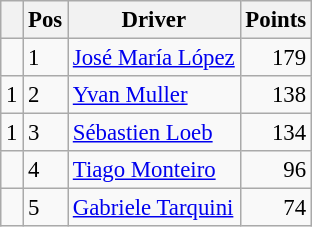<table class="wikitable" style="font-size: 95%;">
<tr>
<th></th>
<th>Pos</th>
<th>Driver</th>
<th>Points</th>
</tr>
<tr>
<td align="left"></td>
<td>1</td>
<td> <a href='#'>José María López</a></td>
<td align="right">179</td>
</tr>
<tr>
<td align="left"> 1</td>
<td>2</td>
<td> <a href='#'>Yvan Muller</a></td>
<td align="right">138</td>
</tr>
<tr>
<td align="left"> 1</td>
<td>3</td>
<td> <a href='#'>Sébastien Loeb</a></td>
<td align="right">134</td>
</tr>
<tr>
<td align="left"></td>
<td>4</td>
<td> <a href='#'>Tiago Monteiro</a></td>
<td align="right">96</td>
</tr>
<tr>
<td align="left"></td>
<td>5</td>
<td> <a href='#'>Gabriele Tarquini</a></td>
<td align="right">74</td>
</tr>
</table>
